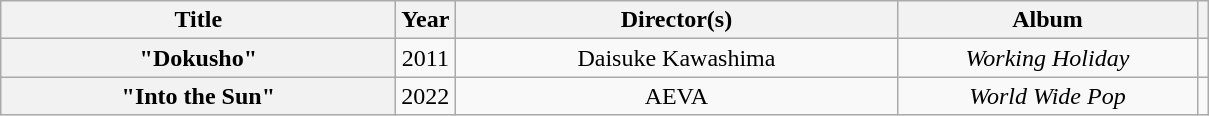<table class="wikitable plainrowheaders" style="text-align:center;">
<tr>
<th scope="col" style="width:16em;">Title</th>
<th scope="col">Year</th>
<th scope="col" style="width:18em;">Director(s)</th>
<th scope="col" style="width:12em;">Album</th>
<th scope="col"></th>
</tr>
<tr>
<th scope="row">"Dokusho"<br></th>
<td>2011</td>
<td>Daisuke Kawashima</td>
<td><em>Working Holiday</em></td>
<td></td>
</tr>
<tr>
<th scope="row">"Into the Sun"<br></th>
<td>2022</td>
<td>AEVA</td>
<td><em>World Wide Pop</em></td>
<td></td>
</tr>
</table>
